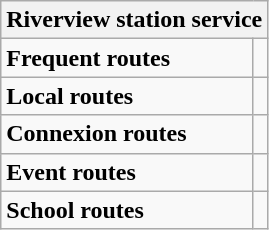<table class="wikitable">
<tr>
<th colspan="2">Riverview station service</th>
</tr>
<tr>
<td><strong>Frequent routes</strong></td>
<td></td>
</tr>
<tr>
<td><strong>Local routes</strong></td>
<td>   </td>
</tr>
<tr>
<td><strong>Connexion routes</strong></td>
<td></td>
</tr>
<tr>
<td><strong>Event routes</strong></td>
<td></td>
</tr>
<tr>
<td><strong>School routes</strong></td>
<td>  </td>
</tr>
</table>
